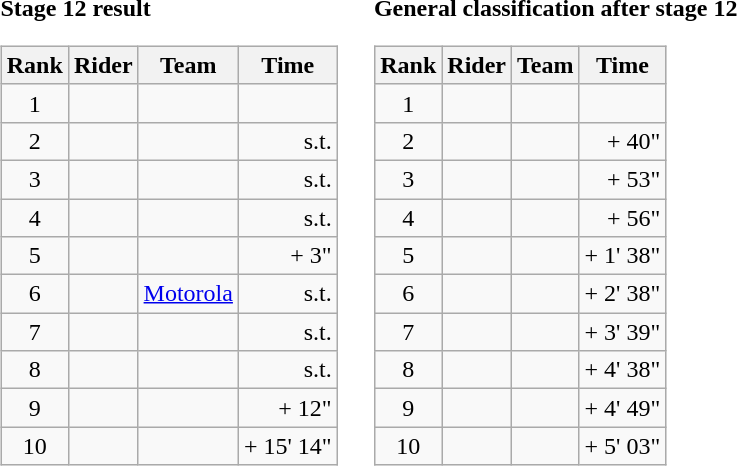<table>
<tr>
<td><strong>Stage 12 result</strong><br><table class="wikitable">
<tr>
<th scope="col">Rank</th>
<th scope="col">Rider</th>
<th scope="col">Team</th>
<th scope="col">Time</th>
</tr>
<tr>
<td style="text-align:center;">1</td>
<td></td>
<td></td>
<td style="text-align:right;"></td>
</tr>
<tr>
<td style="text-align:center;">2</td>
<td></td>
<td></td>
<td style="text-align:right;">s.t.</td>
</tr>
<tr>
<td style="text-align:center;">3</td>
<td></td>
<td></td>
<td style="text-align:right;">s.t.</td>
</tr>
<tr>
<td style="text-align:center;">4</td>
<td></td>
<td></td>
<td style="text-align:right;">s.t.</td>
</tr>
<tr>
<td style="text-align:center;">5</td>
<td></td>
<td></td>
<td style="text-align:right;">+ 3"</td>
</tr>
<tr>
<td style="text-align:center;">6</td>
<td></td>
<td><a href='#'>Motorola</a></td>
<td style="text-align:right;">s.t.</td>
</tr>
<tr>
<td style="text-align:center;">7</td>
<td></td>
<td></td>
<td style="text-align:right;">s.t.</td>
</tr>
<tr>
<td style="text-align:center;">8</td>
<td></td>
<td></td>
<td style="text-align:right;">s.t.</td>
</tr>
<tr>
<td style="text-align:center;">9</td>
<td></td>
<td></td>
<td style="text-align:right;">+ 12"</td>
</tr>
<tr>
<td style="text-align:center;">10</td>
<td></td>
<td></td>
<td style="text-align:right;">+ 15' 14"</td>
</tr>
</table>
</td>
<td></td>
<td><strong>General classification after stage 12</strong><br><table class="wikitable">
<tr>
<th scope="col">Rank</th>
<th scope="col">Rider</th>
<th scope="col">Team</th>
<th scope="col">Time</th>
</tr>
<tr>
<td style="text-align:center;">1</td>
<td> </td>
<td></td>
<td style="text-align:right;"></td>
</tr>
<tr>
<td style="text-align:center;">2</td>
<td></td>
<td></td>
<td style="text-align:right;">+ 40"</td>
</tr>
<tr>
<td style="text-align:center;">3</td>
<td></td>
<td></td>
<td style="text-align:right;">+ 53"</td>
</tr>
<tr>
<td style="text-align:center;">4</td>
<td></td>
<td></td>
<td style="text-align:right;">+ 56"</td>
</tr>
<tr>
<td style="text-align:center;">5</td>
<td></td>
<td></td>
<td style="text-align:right;">+ 1' 38"</td>
</tr>
<tr>
<td style="text-align:center;">6</td>
<td></td>
<td></td>
<td style="text-align:right;">+ 2' 38"</td>
</tr>
<tr>
<td style="text-align:center;">7</td>
<td></td>
<td></td>
<td style="text-align:right;">+ 3' 39"</td>
</tr>
<tr>
<td style="text-align:center;">8</td>
<td></td>
<td></td>
<td style="text-align:right;">+ 4' 38"</td>
</tr>
<tr>
<td style="text-align:center;">9</td>
<td></td>
<td></td>
<td style="text-align:right;">+ 4' 49"</td>
</tr>
<tr>
<td style="text-align:center;">10</td>
<td></td>
<td></td>
<td style="text-align:right;">+ 5' 03"</td>
</tr>
</table>
</td>
</tr>
</table>
